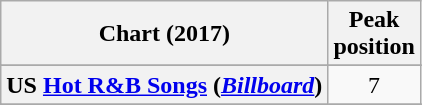<table class="wikitable sortable plainrowheaders">
<tr>
<th>Chart (2017)</th>
<th>Peak<br>position</th>
</tr>
<tr>
</tr>
<tr>
</tr>
<tr>
<th scope="row">US <a href='#'>Hot R&B Songs</a> (<em><a href='#'>Billboard</a></em>)</th>
<td style="text-align:center;">7</td>
</tr>
<tr>
</tr>
<tr>
</tr>
</table>
